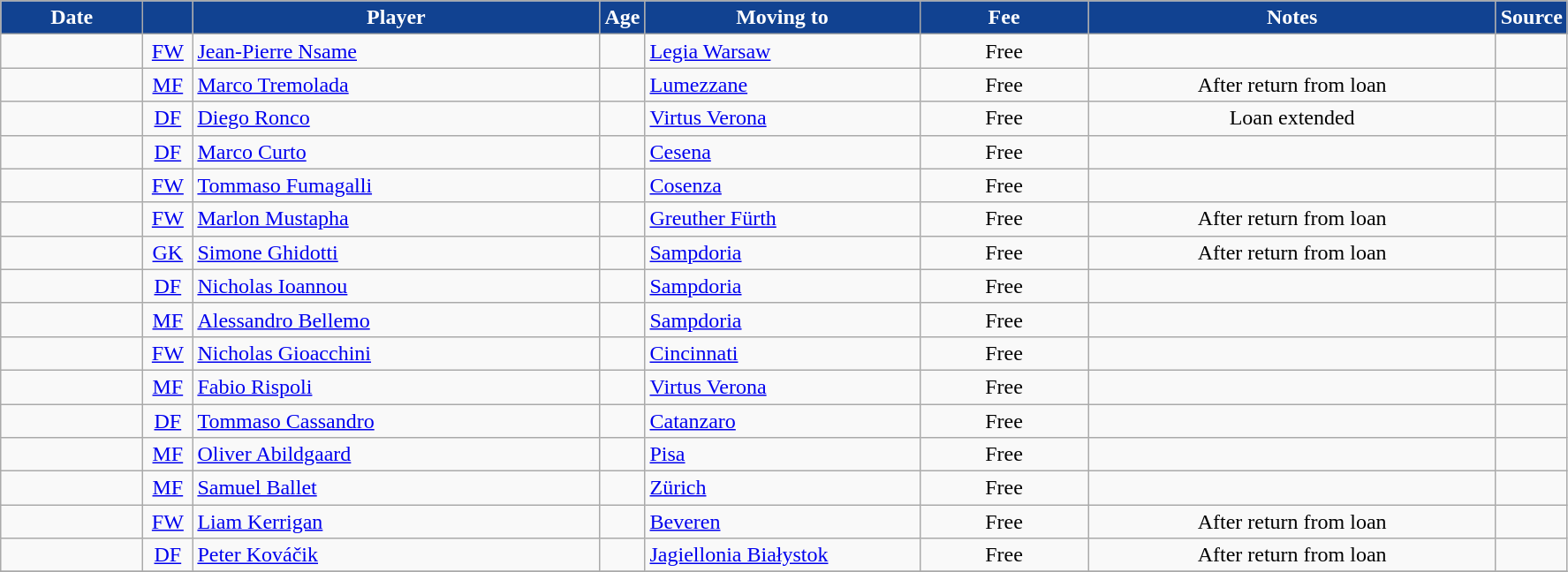<table class="wikitable">
<tr>
<th style="background:#114291; color:#FFFFFF; width:100px">Date</th>
<th style="background:#114291; color:#FFFFFF; width:30px"></th>
<th style="background:#114291; color:#FFFFFF; width:300px">Player</th>
<th style="background:#114291; color:#FFFFFF; width:20px">Age</th>
<th style="background:#114291; color:#FFFFFF; width:200px">Moving to</th>
<th style="background:#114291; color:#FFFFFF; width:120px">Fee</th>
<th style="background:#114291; color:#FFFFFF; width:300px" class="unsortable">Notes</th>
<th style="background:#114291; color:#FFFFFF; width:35px">Source</th>
</tr>
<tr>
<td></td>
<td align=center><a href='#'>FW</a></td>
<td> <a href='#'>Jean-Pierre Nsame</a></td>
<td align=center></td>
<td> <a href='#'>Legia Warsaw</a></td>
<td align=center>Free</td>
<td align=center></td>
<td></td>
</tr>
<tr>
<td></td>
<td align=center><a href='#'>MF</a></td>
<td> <a href='#'>Marco Tremolada</a></td>
<td align=center></td>
<td> <a href='#'>Lumezzane</a></td>
<td align=center>Free</td>
<td align=center>After return from loan</td>
<td></td>
</tr>
<tr>
<td></td>
<td align=center><a href='#'>DF</a></td>
<td> <a href='#'>Diego Ronco</a></td>
<td align=center></td>
<td> <a href='#'>Virtus Verona</a></td>
<td align=center>Free</td>
<td align=center>Loan extended</td>
<td></td>
</tr>
<tr>
<td></td>
<td align=center><a href='#'>DF</a></td>
<td> <a href='#'>Marco Curto</a></td>
<td align=center></td>
<td> <a href='#'>Cesena</a></td>
<td align=center>Free</td>
<td align=center></td>
<td></td>
</tr>
<tr>
<td></td>
<td align=center><a href='#'>FW</a></td>
<td> <a href='#'>Tommaso Fumagalli</a></td>
<td align=center></td>
<td> <a href='#'>Cosenza</a></td>
<td align=center>Free</td>
<td align=center></td>
<td></td>
</tr>
<tr>
<td></td>
<td align=center><a href='#'>FW</a></td>
<td> <a href='#'>Marlon Mustapha</a></td>
<td align=center></td>
<td> <a href='#'>Greuther Fürth</a></td>
<td align=center>Free</td>
<td align=center>After return from loan</td>
<td></td>
</tr>
<tr>
<td></td>
<td align=center><a href='#'>GK</a></td>
<td> <a href='#'>Simone Ghidotti</a></td>
<td align=center></td>
<td> <a href='#'>Sampdoria</a></td>
<td align=center>Free</td>
<td align=center>After return from loan</td>
<td></td>
</tr>
<tr>
<td></td>
<td align=center><a href='#'>DF</a></td>
<td> <a href='#'>Nicholas Ioannou</a></td>
<td align=center></td>
<td> <a href='#'>Sampdoria</a></td>
<td align=center>Free</td>
<td align=center></td>
<td></td>
</tr>
<tr>
<td></td>
<td align=center><a href='#'>MF</a></td>
<td> <a href='#'>Alessandro Bellemo</a></td>
<td align=center></td>
<td> <a href='#'>Sampdoria</a></td>
<td align=center>Free</td>
<td align=center></td>
<td></td>
</tr>
<tr>
<td></td>
<td align=center><a href='#'>FW</a></td>
<td> <a href='#'>Nicholas Gioacchini</a></td>
<td align=center></td>
<td> <a href='#'>Cincinnati</a></td>
<td align=center>Free</td>
<td align=center></td>
<td></td>
</tr>
<tr>
<td></td>
<td align=center><a href='#'>MF</a></td>
<td> <a href='#'>Fabio Rispoli</a></td>
<td align=center></td>
<td> <a href='#'>Virtus Verona</a></td>
<td align=center>Free</td>
<td align=center></td>
<td></td>
</tr>
<tr>
<td></td>
<td align=center><a href='#'>DF</a></td>
<td> <a href='#'>Tommaso Cassandro</a></td>
<td align=center></td>
<td> <a href='#'>Catanzaro</a></td>
<td align=center>Free</td>
<td align=center></td>
<td></td>
</tr>
<tr>
<td></td>
<td align=center><a href='#'>MF</a></td>
<td> <a href='#'>Oliver Abildgaard</a></td>
<td align=center></td>
<td> <a href='#'>Pisa</a></td>
<td align=center>Free</td>
<td align=center></td>
<td></td>
</tr>
<tr>
<td></td>
<td align=center><a href='#'>MF</a></td>
<td> <a href='#'>Samuel Ballet</a></td>
<td align=center></td>
<td> <a href='#'>Zürich</a></td>
<td align=center>Free</td>
<td align=center></td>
<td></td>
</tr>
<tr>
<td></td>
<td align=center><a href='#'>FW</a></td>
<td> <a href='#'>Liam Kerrigan</a></td>
<td align=center></td>
<td> <a href='#'>Beveren</a></td>
<td align=center>Free</td>
<td align=center>After return from loan</td>
<td></td>
</tr>
<tr>
<td></td>
<td align=center><a href='#'>DF</a></td>
<td> <a href='#'>Peter Kováčik</a></td>
<td align=center></td>
<td> <a href='#'>Jagiellonia Białystok</a></td>
<td align=center>Free</td>
<td align=center>After return from loan</td>
<td></td>
</tr>
<tr>
</tr>
</table>
